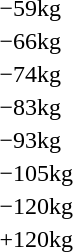<table>
<tr>
<td>−59kg</td>
<td></td>
<td></td>
<td></td>
</tr>
<tr>
<td>−66kg</td>
<td></td>
<td></td>
<td></td>
</tr>
<tr>
<td>−74kg</td>
<td></td>
<td></td>
<td></td>
</tr>
<tr>
<td>−83kg</td>
<td></td>
<td></td>
<td></td>
</tr>
<tr>
<td>−93kg</td>
<td></td>
<td></td>
<td></td>
</tr>
<tr>
<td>−105kg</td>
<td></td>
<td></td>
<td></td>
</tr>
<tr>
<td>−120kg</td>
<td></td>
<td></td>
<td></td>
</tr>
<tr>
<td>+120kg</td>
<td></td>
<td></td>
<td></td>
</tr>
</table>
